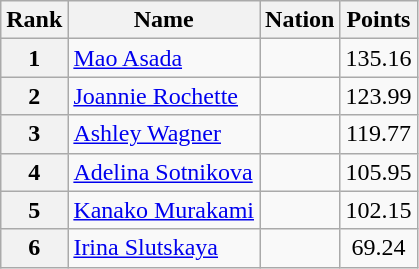<table class="wikitable sortable">
<tr>
<th>Rank</th>
<th>Name</th>
<th>Nation</th>
<th>Points</th>
</tr>
<tr>
<th>1</th>
<td><a href='#'>Mao Asada</a></td>
<td></td>
<td align="center">135.16</td>
</tr>
<tr>
<th>2</th>
<td><a href='#'>Joannie Rochette</a></td>
<td></td>
<td align="center">123.99</td>
</tr>
<tr>
<th>3</th>
<td><a href='#'>Ashley Wagner</a></td>
<td></td>
<td align="center">119.77</td>
</tr>
<tr>
<th>4</th>
<td><a href='#'>Adelina Sotnikova</a></td>
<td></td>
<td align="center">105.95</td>
</tr>
<tr>
<th>5</th>
<td><a href='#'>Kanako Murakami</a></td>
<td></td>
<td align="center">102.15</td>
</tr>
<tr>
<th>6</th>
<td><a href='#'>Irina Slutskaya</a></td>
<td></td>
<td align="center">69.24</td>
</tr>
</table>
